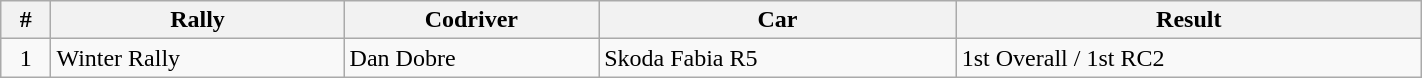<table class="wikitable" width="75%">
<tr>
<th>#</th>
<th>Rally</th>
<th>Codriver</th>
<th>Car</th>
<th>Result</th>
</tr>
<tr>
<td align="center">1</td>
<td>Winter Rally</td>
<td>Dan Dobre</td>
<td>Skoda Fabia R5</td>
<td>1st Overall / 1st RC2</td>
</tr>
</table>
